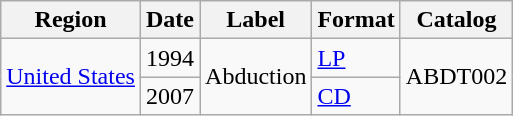<table class="wikitable">
<tr>
<th>Region</th>
<th>Date</th>
<th>Label</th>
<th>Format</th>
<th>Catalog</th>
</tr>
<tr>
<td rowspan="2"><a href='#'>United States</a></td>
<td>1994</td>
<td rowspan="2">Abduction</td>
<td><a href='#'>LP</a></td>
<td rowspan="2">ABDT002</td>
</tr>
<tr>
<td>2007</td>
<td><a href='#'>CD</a></td>
</tr>
</table>
